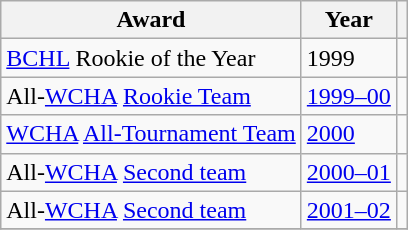<table class="wikitable">
<tr>
<th>Award</th>
<th>Year</th>
<th></th>
</tr>
<tr>
<td><a href='#'>BCHL</a> Rookie of the Year</td>
<td>1999</td>
<td></td>
</tr>
<tr>
<td>All-<a href='#'>WCHA</a> <a href='#'>Rookie Team</a></td>
<td><a href='#'>1999–00</a></td>
<td></td>
</tr>
<tr>
<td><a href='#'>WCHA</a> <a href='#'>All-Tournament Team</a></td>
<td><a href='#'>2000</a></td>
<td></td>
</tr>
<tr>
<td>All-<a href='#'>WCHA</a> <a href='#'>Second team</a></td>
<td><a href='#'>2000–01</a></td>
<td></td>
</tr>
<tr>
<td>All-<a href='#'>WCHA</a> <a href='#'>Second team</a></td>
<td><a href='#'>2001–02</a></td>
<td></td>
</tr>
<tr>
</tr>
</table>
